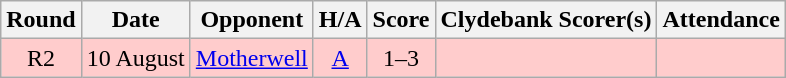<table class="wikitable" style="text-align:center">
<tr>
<th>Round</th>
<th>Date</th>
<th>Opponent</th>
<th>H/A</th>
<th>Score</th>
<th>Clydebank Scorer(s)</th>
<th>Attendance</th>
</tr>
<tr bgcolor=#FFCCCC>
<td>R2</td>
<td align=left>10 August</td>
<td align=left><a href='#'>Motherwell</a></td>
<td><a href='#'>A</a></td>
<td>1–3</td>
<td align=left></td>
<td></td>
</tr>
</table>
